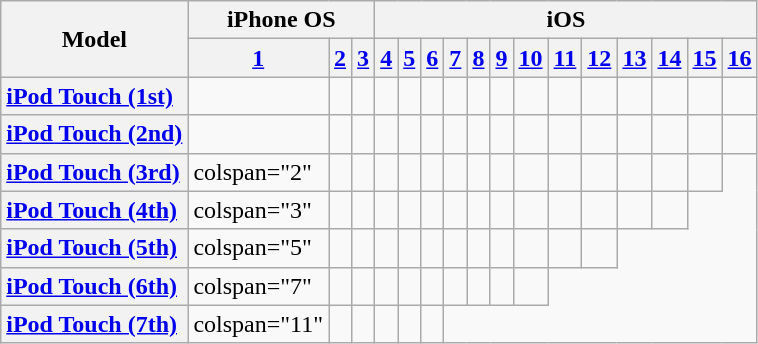<table class="wikitable">
<tr>
<th scope="col" rowspan="2">Model</th>
<th scope="colgroup" colspan="3">iPhone OS</th>
<th scope="colgroup" colspan="15">iOS</th>
</tr>
<tr>
<th scope="col"><a href='#'>1</a></th>
<th scope="col"><a href='#'>2</a></th>
<th scope="col"><a href='#'>3</a></th>
<th scope="col"><a href='#'>4</a></th>
<th scope="col"><a href='#'>5</a></th>
<th scope="col"><a href='#'>6</a></th>
<th scope="col"><a href='#'>7</a></th>
<th scope="col"><a href='#'>8</a></th>
<th scope="col"><a href='#'>9</a></th>
<th scope="col"><a href='#'>10</a></th>
<th scope="col"><a href='#'>11</a></th>
<th scope="col"><a href='#'>12</a></th>
<th scope="col"><a href='#'>13</a></th>
<th scope="col"><a href='#'>14</a></th>
<th scope="col"><a href='#'>15</a></th>
<th scope="col"><a href='#'>16</a></th>
</tr>
<tr>
<th scope="row" style="text-align: left"><a href='#'>iPod Touch (1st)</a></th>
<td></td>
<td></td>
<td></td>
<td></td>
<td></td>
<td></td>
<td></td>
<td></td>
<td></td>
<td></td>
<td></td>
<td></td>
<td></td>
<td></td>
<td></td>
<td></td>
</tr>
<tr>
<th scope="row" style="text-align: left"><a href='#'>iPod Touch (2nd)</a></th>
<td></td>
<td></td>
<td></td>
<td></td>
<td></td>
<td></td>
<td></td>
<td></td>
<td></td>
<td></td>
<td></td>
<td></td>
<td></td>
<td></td>
<td></td>
<td></td>
</tr>
<tr>
<th scope="row" style="text-align: left"><a href='#'>iPod Touch (3rd)</a></th>
<td>colspan="2" </td>
<td></td>
<td></td>
<td></td>
<td></td>
<td></td>
<td></td>
<td></td>
<td></td>
<td></td>
<td></td>
<td></td>
<td></td>
<td></td>
<td></td>
</tr>
<tr>
<th scope="row" style="text-align: left"><a href='#'>iPod Touch (4th)</a></th>
<td>colspan="3" </td>
<td></td>
<td></td>
<td></td>
<td></td>
<td></td>
<td></td>
<td></td>
<td></td>
<td></td>
<td></td>
<td></td>
<td></td>
<td></td>
</tr>
<tr>
<th scope="row" style="text-align: left"><a href='#'>iPod Touch (5th)</a></th>
<td>colspan="5" </td>
<td></td>
<td></td>
<td></td>
<td></td>
<td></td>
<td></td>
<td></td>
<td></td>
<td></td>
<td></td>
<td></td>
</tr>
<tr>
<th scope="row" style="text-align: left"><a href='#'>iPod Touch (6th)</a></th>
<td>colspan="7" </td>
<td></td>
<td></td>
<td></td>
<td></td>
<td></td>
<td></td>
<td></td>
<td></td>
<td></td>
</tr>
<tr>
<th scope="row" style="text-align: left"><a href='#'>iPod Touch (7th)</a></th>
<td>colspan="11" </td>
<td></td>
<td></td>
<td></td>
<td></td>
<td></td>
</tr>
</table>
